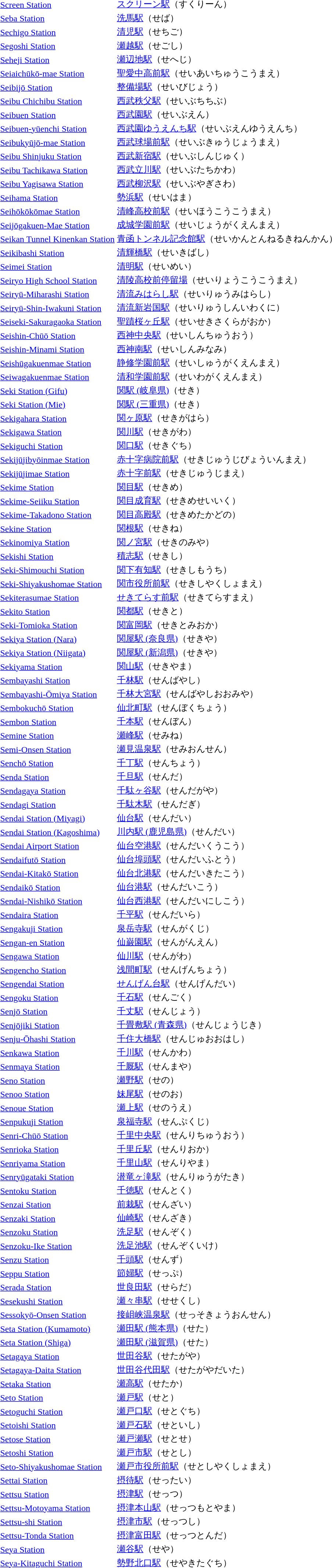<table>
<tr>
<td><a href='#'>Screen Station</a></td>
<td><a href='#'>スクリーン駅</a>（すくりーん）</td>
</tr>
<tr>
<td><a href='#'>Seba Station</a></td>
<td><a href='#'>洗馬駅</a>（せば）</td>
</tr>
<tr>
<td><a href='#'>Sechigo Station</a></td>
<td><a href='#'>清児駅</a>（せちご）</td>
</tr>
<tr>
<td><a href='#'>Segoshi Station</a></td>
<td><a href='#'>瀬越駅</a>（せごし）</td>
</tr>
<tr>
<td><a href='#'>Seheji Station</a></td>
<td><a href='#'>瀬辺地駅</a>（せへじ）</td>
</tr>
<tr>
<td><a href='#'>Seiaichūkō-mae Station</a></td>
<td><a href='#'>聖愛中高前駅</a>（せいあいちゅうこうまえ）</td>
</tr>
<tr>
<td><a href='#'>Seibijō Station</a></td>
<td><a href='#'>整備場駅</a>（せいびじょう）</td>
</tr>
<tr>
<td><a href='#'>Seibu Chichibu Station</a></td>
<td><a href='#'>西武秩父駅</a>（せいぶちちぶ）</td>
</tr>
<tr>
<td><a href='#'>Seibuen Station</a></td>
<td><a href='#'>西武園駅</a>（せいぶえん）</td>
</tr>
<tr>
<td><a href='#'>Seibuen-yūenchi Station</a></td>
<td><a href='#'>西武園ゆうえんち駅</a>（せいぶえんゆうえんち）</td>
</tr>
<tr>
<td><a href='#'>Seibukyūjō-mae Station</a></td>
<td><a href='#'>西武球場前駅</a>（せいぶきゅうじょうまえ）</td>
</tr>
<tr>
<td><a href='#'>Seibu Shinjuku Station</a></td>
<td><a href='#'>西武新宿駅</a>（せいぶしんじゅく）</td>
</tr>
<tr>
<td><a href='#'>Seibu Tachikawa Station</a></td>
<td><a href='#'>西武立川駅</a>（せいぶたちかわ）</td>
</tr>
<tr>
<td><a href='#'>Seibu Yagisawa Station</a></td>
<td><a href='#'>西武柳沢駅</a>（せいぶやぎさわ）</td>
</tr>
<tr>
<td><a href='#'>Seihama Station</a></td>
<td><a href='#'>勢浜駅</a>（せいはま）</td>
</tr>
<tr>
<td><a href='#'>Seihōkōkōmae Station</a></td>
<td><a href='#'>清峰高校前駅</a>（せいほうこうこうまえ）</td>
</tr>
<tr>
<td><a href='#'>Seijōgakuen-Mae Station</a></td>
<td><a href='#'>成城学園前駅</a>（せいじょうがくえんまえ）</td>
</tr>
<tr>
<td><a href='#'>Seikan Tunnel Kinenkan Station</a></td>
<td><a href='#'>青函トンネル記念館駅</a>（せいかんとんねるきねんかん）</td>
</tr>
<tr>
<td><a href='#'>Seikibashi Station</a></td>
<td><a href='#'>清輝橋駅</a>（せいきばし）</td>
</tr>
<tr>
<td><a href='#'>Seimei Station</a></td>
<td><a href='#'>清明駅</a>（せいめい）</td>
</tr>
<tr>
<td><a href='#'>Seiryo High School Station</a></td>
<td><a href='#'>清陵高校前停留場</a>（せいりょうこうこうまえ）</td>
</tr>
<tr>
<td><a href='#'>Seiryū-Miharashi Station</a></td>
<td><a href='#'>清流みはらし駅</a>（せいりゅうみはらし）</td>
</tr>
<tr>
<td><a href='#'>Seiryū-Shin-Iwakuni Station</a></td>
<td><a href='#'>清流新岩国駅</a>（せいりゅうしんいわくに）</td>
</tr>
<tr>
<td><a href='#'>Seiseki-Sakuragaoka Station</a></td>
<td><a href='#'>聖蹟桜ヶ丘駅</a>（せいせきさくらがおか）</td>
</tr>
<tr>
<td><a href='#'>Seishin-Chūō Station</a></td>
<td><a href='#'>西神中央駅</a>（せいしんちゅうおう）</td>
</tr>
<tr>
<td><a href='#'>Seishin-Minami Station</a></td>
<td><a href='#'>西神南駅</a>（せいしんみなみ）</td>
</tr>
<tr>
<td><a href='#'>Seishūgakuenmae Station</a></td>
<td><a href='#'>静修学園前駅</a>（せいしゅうがくえんまえ）</td>
</tr>
<tr>
<td><a href='#'>Seiwagakuenmae Station</a></td>
<td><a href='#'>清和学園前駅</a>（せいわがくえんまえ）</td>
</tr>
<tr>
<td><a href='#'>Seki Station (Gifu)</a></td>
<td><a href='#'>関駅 (岐阜県)</a>（せき）</td>
</tr>
<tr>
<td><a href='#'>Seki Station (Mie)</a></td>
<td><a href='#'>関駅 (三重県)</a>（せき）</td>
</tr>
<tr>
<td><a href='#'>Sekigahara Station</a></td>
<td><a href='#'>関ヶ原駅</a>（せきがはら）</td>
</tr>
<tr>
<td><a href='#'>Sekigawa Station</a></td>
<td><a href='#'>関川駅</a>（せきがわ）</td>
</tr>
<tr>
<td><a href='#'>Sekiguchi Station</a></td>
<td><a href='#'>関口駅</a>（せきぐち）</td>
</tr>
<tr>
<td><a href='#'>Sekijūjibyōinmae Station</a></td>
<td><a href='#'>赤十字病院前駅</a>（せきじゅうじびょういんまえ）</td>
</tr>
<tr>
<td><a href='#'>Sekijūjimae Station</a></td>
<td><a href='#'>赤十字前駅</a>（せきじゅうじまえ）</td>
</tr>
<tr>
<td><a href='#'>Sekime Station</a></td>
<td><a href='#'>関目駅</a>（せきめ）</td>
</tr>
<tr>
<td><a href='#'>Sekime-Seiiku Station</a></td>
<td><a href='#'>関目成育駅</a>（せきめせいいく）</td>
</tr>
<tr>
<td><a href='#'>Sekime-Takadono Station</a></td>
<td><a href='#'>関目高殿駅</a>（せきめたかどの）</td>
</tr>
<tr>
<td><a href='#'>Sekine Station</a></td>
<td><a href='#'>関根駅</a>（せきね）</td>
</tr>
<tr>
<td><a href='#'>Sekinomiya Station</a></td>
<td><a href='#'>関ノ宮駅</a>（せきのみや）</td>
</tr>
<tr>
<td><a href='#'>Sekishi Station</a></td>
<td><a href='#'>積志駅</a>（せきし）</td>
</tr>
<tr>
<td><a href='#'>Seki-Shimouchi Station</a></td>
<td><a href='#'>関下有知駅</a>（せきしもうち）</td>
</tr>
<tr>
<td><a href='#'>Seki-Shiyakushomae Station</a></td>
<td><a href='#'>関市役所前駅</a>（せきしやくしょまえ）</td>
</tr>
<tr>
<td><a href='#'>Sekiterasumae Station</a></td>
<td><a href='#'>せきてらす前駅</a>（せきてらすまえ）</td>
</tr>
<tr>
<td><a href='#'>Sekito Station</a></td>
<td><a href='#'>関都駅</a>（せきと）</td>
</tr>
<tr>
<td><a href='#'>Seki-Tomioka Station</a></td>
<td><a href='#'>関富岡駅</a>（せきとみおか）</td>
</tr>
<tr>
<td><a href='#'>Sekiya Station (Nara)</a></td>
<td><a href='#'>関屋駅 (奈良県)</a>（せきや）</td>
</tr>
<tr>
<td><a href='#'>Sekiya Station (Niigata)</a></td>
<td><a href='#'>関屋駅 (新潟県)</a>（せきや）</td>
</tr>
<tr>
<td><a href='#'>Sekiyama Station</a></td>
<td><a href='#'>関山駅</a>（せきやま）</td>
</tr>
<tr>
<td><a href='#'>Sembayashi Station</a></td>
<td><a href='#'>千林駅</a>（せんばやし）</td>
</tr>
<tr>
<td><a href='#'>Sembayashi-Ōmiya Station</a></td>
<td><a href='#'>千林大宮駅</a>（せんばやしおおみや）</td>
</tr>
<tr>
<td><a href='#'>Sembokuchō Station</a></td>
<td><a href='#'>仙北町駅</a>（せんぼくちょう）</td>
</tr>
<tr>
<td><a href='#'>Sembon Station</a></td>
<td><a href='#'>千本駅</a>（せんぼん）</td>
</tr>
<tr>
<td><a href='#'>Semine Station</a></td>
<td><a href='#'>瀬峰駅</a>（せみね）</td>
</tr>
<tr>
<td><a href='#'>Semi-Onsen Station</a></td>
<td><a href='#'>瀬見温泉駅</a>（せみおんせん）</td>
</tr>
<tr>
<td><a href='#'>Senchō Station</a></td>
<td><a href='#'>千丁駅</a>（せんちょう）</td>
</tr>
<tr>
<td><a href='#'>Senda Station</a></td>
<td><a href='#'>千旦駅</a>（せんだ）</td>
</tr>
<tr>
<td><a href='#'>Sendagaya Station</a></td>
<td><a href='#'>千駄ヶ谷駅</a>（せんだがや）</td>
</tr>
<tr>
<td><a href='#'>Sendagi Station</a></td>
<td><a href='#'>千駄木駅</a>（せんだぎ）</td>
</tr>
<tr>
<td><a href='#'>Sendai Station (Miyagi)</a></td>
<td><a href='#'>仙台駅</a>（せんだい）</td>
</tr>
<tr>
<td><a href='#'>Sendai Station (Kagoshima)</a></td>
<td><a href='#'>川内駅 (鹿児島県)</a>（せんだい）</td>
</tr>
<tr>
<td><a href='#'>Sendai Airport Station</a></td>
<td><a href='#'>仙台空港駅</a>（せんだいくうこう）</td>
</tr>
<tr>
<td><a href='#'>Sendaifutō Station</a></td>
<td><a href='#'>仙台埠頭駅</a>（せんだいふとう）</td>
</tr>
<tr>
<td><a href='#'>Sendai-Kitakō Station</a></td>
<td><a href='#'>仙台北港駅</a>（せんだいきたこう）</td>
</tr>
<tr>
<td><a href='#'>Sendaikō Station</a></td>
<td><a href='#'>仙台港駅</a>（せんだいこう）</td>
</tr>
<tr>
<td><a href='#'>Sendai-Nishikō Station</a></td>
<td><a href='#'>仙台西港駅</a>（せんだいにしこう）</td>
</tr>
<tr>
<td><a href='#'>Sendaira Station</a></td>
<td><a href='#'>千平駅</a>（せんだいら）</td>
</tr>
<tr>
<td><a href='#'>Sengakuji Station</a></td>
<td><a href='#'>泉岳寺駅</a>（せんがくじ）</td>
</tr>
<tr>
<td><a href='#'>Sengan-en Station</a></td>
<td><a href='#'>仙巌園駅</a>（せんがんえん）</td>
</tr>
<tr>
<td><a href='#'>Sengawa Station</a></td>
<td><a href='#'>仙川駅</a>（せんがわ）</td>
</tr>
<tr>
<td><a href='#'>Sengencho Station</a></td>
<td><a href='#'>浅間町駅</a>（せんげんちょう）</td>
</tr>
<tr>
<td><a href='#'>Sengendai Station</a></td>
<td><a href='#'>せんげん台駅</a>（せんげんだい）</td>
</tr>
<tr>
<td><a href='#'>Sengoku Station</a></td>
<td><a href='#'>千石駅</a>（せんごく）</td>
</tr>
<tr>
<td><a href='#'>Senjō Station</a></td>
<td><a href='#'>千丈駅</a>（せんじょう）</td>
</tr>
<tr>
<td><a href='#'>Senjōjiki Station</a></td>
<td><a href='#'>千畳敷駅 (青森県)</a>（せんじょうじき）</td>
</tr>
<tr>
<td><a href='#'>Senju-Ōhashi Station</a></td>
<td><a href='#'>千住大橋駅</a>（せんじゅおおはし）</td>
</tr>
<tr>
<td><a href='#'>Senkawa Station</a></td>
<td><a href='#'>千川駅</a>（せんかわ）</td>
</tr>
<tr>
<td><a href='#'>Senmaya Station</a></td>
<td><a href='#'>千厩駅</a>（せんまや）</td>
</tr>
<tr>
<td><a href='#'>Seno Station</a></td>
<td><a href='#'>瀬野駅</a>（せの）</td>
</tr>
<tr>
<td><a href='#'>Senoo Station</a></td>
<td><a href='#'>妹尾駅</a>（せのお）</td>
</tr>
<tr>
<td><a href='#'>Senoue Station</a></td>
<td><a href='#'>瀬上駅</a>（せのうえ）</td>
</tr>
<tr>
<td><a href='#'>Senpukuji Station</a></td>
<td><a href='#'>泉福寺駅</a>（せんぷくじ）</td>
</tr>
<tr>
<td><a href='#'>Senri-Chūō Station</a></td>
<td><a href='#'>千里中央駅</a>（せんりちゅうおう）</td>
</tr>
<tr>
<td><a href='#'>Senrioka Station</a></td>
<td><a href='#'>千里丘駅</a>（せんりおか）</td>
</tr>
<tr>
<td><a href='#'>Senriyama Station</a></td>
<td><a href='#'>千里山駅</a>（せんりやま）</td>
</tr>
<tr>
<td><a href='#'>Senryūgataki Station</a></td>
<td><a href='#'>潜竜ヶ滝駅</a>（せんりゅうがたき）</td>
</tr>
<tr>
<td><a href='#'>Sentoku Station</a></td>
<td><a href='#'>千徳駅</a>（せんとく）</td>
</tr>
<tr>
<td><a href='#'>Senzai Station</a></td>
<td><a href='#'>前栽駅</a>（せんざい）</td>
</tr>
<tr>
<td><a href='#'>Senzaki Station</a></td>
<td><a href='#'>仙崎駅</a>（せんざき）</td>
</tr>
<tr>
<td><a href='#'>Senzoku Station</a></td>
<td><a href='#'>洗足駅</a>（せんぞく）</td>
</tr>
<tr>
<td><a href='#'>Senzoku-Ike Station</a></td>
<td><a href='#'>洗足池駅</a>（せんぞくいけ）</td>
</tr>
<tr>
<td><a href='#'>Senzu Station</a></td>
<td><a href='#'>千頭駅</a>（せんず）</td>
</tr>
<tr>
<td><a href='#'>Seppu Station</a></td>
<td><a href='#'>節婦駅</a>（せっぷ）</td>
</tr>
<tr>
<td><a href='#'>Serada Station</a></td>
<td><a href='#'>世良田駅</a>（せらだ）</td>
</tr>
<tr>
<td><a href='#'>Sesekushi Station</a></td>
<td><a href='#'>瀬々串駅</a>（せせくし）</td>
</tr>
<tr>
<td><a href='#'>Sessokyō-Onsen Station</a></td>
<td><a href='#'>接岨峡温泉駅</a>（せっそきょうおんせん）</td>
</tr>
<tr>
<td><a href='#'>Seta Station (Kumamoto)</a></td>
<td><a href='#'>瀬田駅 (熊本県)</a>（せた）</td>
</tr>
<tr>
<td><a href='#'>Seta Station (Shiga)</a></td>
<td><a href='#'>瀬田駅 (滋賀県)</a>（せた）</td>
</tr>
<tr>
<td><a href='#'>Setagaya Station</a></td>
<td><a href='#'>世田谷駅</a>（せたがや）</td>
</tr>
<tr>
<td><a href='#'>Setagaya-Daita Station</a></td>
<td><a href='#'>世田谷代田駅</a>（せたがやだいた）</td>
</tr>
<tr>
<td><a href='#'>Setaka Station</a></td>
<td><a href='#'>瀬高駅</a>（せたか）</td>
</tr>
<tr>
<td><a href='#'>Seto Station</a></td>
<td><a href='#'>瀬戸駅</a>（せと）</td>
</tr>
<tr>
<td><a href='#'>Setoguchi Station</a></td>
<td><a href='#'>瀬戸口駅</a>（せとぐち）</td>
</tr>
<tr>
<td><a href='#'>Setoishi Station</a></td>
<td><a href='#'>瀬戸石駅</a>（せといし）</td>
</tr>
<tr>
<td><a href='#'>Setose Station</a></td>
<td><a href='#'>瀬戸瀬駅</a>（せとせ）</td>
</tr>
<tr>
<td><a href='#'>Setoshi Station</a></td>
<td><a href='#'>瀬戸市駅</a>（せとし）</td>
</tr>
<tr>
<td><a href='#'>Seto-Shiyakushomae Station</a></td>
<td><a href='#'>瀬戸市役所前駅</a>（せとしやくしょまえ）</td>
</tr>
<tr>
<td><a href='#'>Settai Station</a></td>
<td><a href='#'>摂待駅</a>（せったい）</td>
</tr>
<tr>
<td><a href='#'>Settsu Station</a></td>
<td><a href='#'>摂津駅</a>（せっつ）</td>
</tr>
<tr>
<td><a href='#'>Settsu-Motoyama Station</a></td>
<td><a href='#'>摂津本山駅</a>（せっつもとやま）</td>
</tr>
<tr>
<td><a href='#'>Settsu-shi Station</a></td>
<td><a href='#'>摂津市駅</a>（せっつし）</td>
</tr>
<tr>
<td><a href='#'>Settsu-Tonda Station</a></td>
<td><a href='#'>摂津富田駅</a>（せっつとんだ）</td>
</tr>
<tr>
<td><a href='#'>Seya Station</a></td>
<td><a href='#'>瀬谷駅</a>（せや）</td>
</tr>
<tr>
<td><a href='#'>Seya-Kitaguchi Station</a></td>
<td><a href='#'>勢野北口駅</a>（せやきたぐち）</td>
</tr>
</table>
